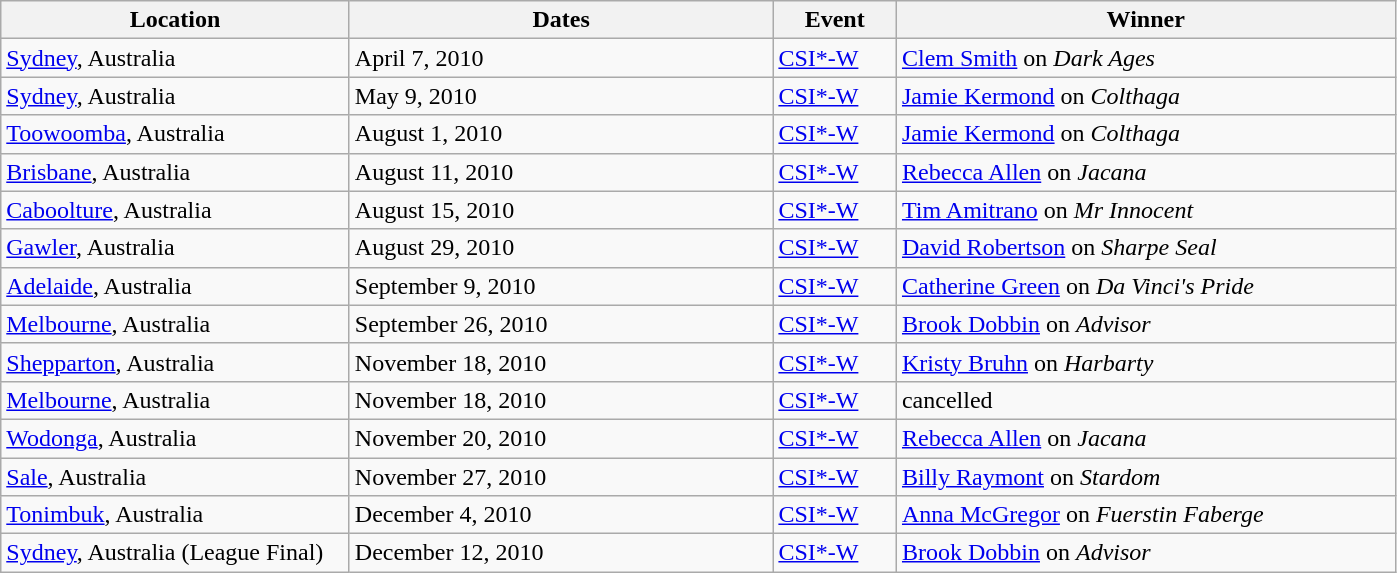<table class="wikitable">
<tr>
<th width=225>Location</th>
<th width=275>Dates</th>
<th width=75>Event</th>
<th width=325>Winner</th>
</tr>
<tr>
<td> <a href='#'>Sydney</a>, Australia</td>
<td>April 7, 2010</td>
<td><a href='#'>CSI*-W</a></td>
<td> <a href='#'>Clem Smith</a> on <em>Dark Ages</em></td>
</tr>
<tr>
<td> <a href='#'>Sydney</a>, Australia</td>
<td>May 9, 2010</td>
<td><a href='#'>CSI*-W</a></td>
<td> <a href='#'>Jamie Kermond</a> on <em>Colthaga</em></td>
</tr>
<tr>
<td> <a href='#'>Toowoomba</a>, Australia</td>
<td>August 1, 2010</td>
<td><a href='#'>CSI*-W</a></td>
<td> <a href='#'>Jamie Kermond</a> on <em>Colthaga</em></td>
</tr>
<tr>
<td> <a href='#'>Brisbane</a>, Australia</td>
<td>August 11, 2010</td>
<td><a href='#'>CSI*-W</a></td>
<td> <a href='#'>Rebecca Allen</a> on <em>Jacana</em></td>
</tr>
<tr>
<td> <a href='#'>Caboolture</a>, Australia</td>
<td>August 15, 2010</td>
<td><a href='#'>CSI*-W</a></td>
<td> <a href='#'>Tim Amitrano</a> on <em>Mr Innocent</em></td>
</tr>
<tr>
<td> <a href='#'>Gawler</a>, Australia</td>
<td>August 29, 2010</td>
<td><a href='#'>CSI*-W</a></td>
<td> <a href='#'>David Robertson</a> on <em>Sharpe Seal</em></td>
</tr>
<tr>
<td> <a href='#'>Adelaide</a>, Australia</td>
<td>September 9, 2010</td>
<td><a href='#'>CSI*-W</a></td>
<td> <a href='#'>Catherine Green</a> on <em>Da Vinci's Pride</em></td>
</tr>
<tr>
<td> <a href='#'>Melbourne</a>, Australia</td>
<td>September 26, 2010</td>
<td><a href='#'>CSI*-W</a></td>
<td> <a href='#'>Brook Dobbin</a> on <em>Advisor</em></td>
</tr>
<tr>
<td> <a href='#'>Shepparton</a>, Australia</td>
<td>November 18, 2010</td>
<td><a href='#'>CSI*-W</a></td>
<td> <a href='#'>Kristy Bruhn</a> on <em>Harbarty</em></td>
</tr>
<tr>
<td> <a href='#'>Melbourne</a>, Australia</td>
<td>November 18, 2010</td>
<td><a href='#'>CSI*-W</a></td>
<td>cancelled</td>
</tr>
<tr>
<td> <a href='#'>Wodonga</a>, Australia</td>
<td>November 20, 2010</td>
<td><a href='#'>CSI*-W</a></td>
<td> <a href='#'>Rebecca Allen</a> on <em>Jacana</em></td>
</tr>
<tr>
<td> <a href='#'>Sale</a>, Australia</td>
<td>November 27, 2010</td>
<td><a href='#'>CSI*-W</a></td>
<td> <a href='#'>Billy Raymont</a> on <em>Stardom</em></td>
</tr>
<tr>
<td> <a href='#'>Tonimbuk</a>, Australia</td>
<td>December 4, 2010</td>
<td><a href='#'>CSI*-W</a></td>
<td> <a href='#'>Anna McGregor</a> on <em>Fuerstin Faberge</em></td>
</tr>
<tr>
<td> <a href='#'>Sydney</a>, Australia (League Final)</td>
<td>December 12, 2010</td>
<td><a href='#'>CSI*-W</a></td>
<td> <a href='#'>Brook Dobbin</a> on <em>Advisor</em></td>
</tr>
</table>
